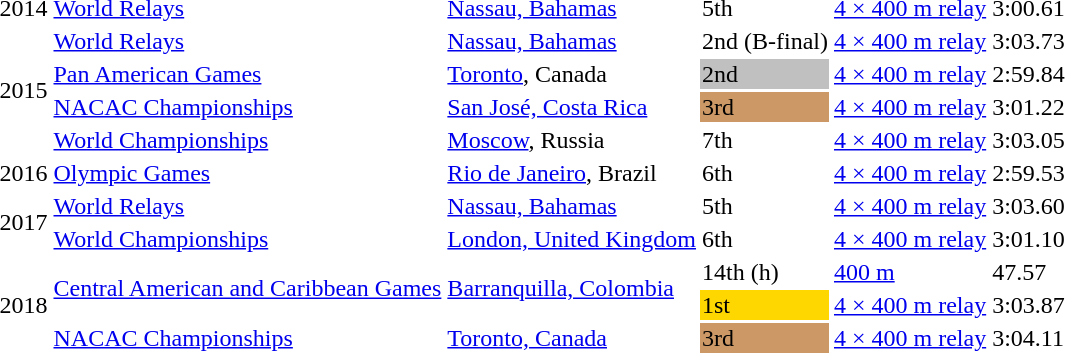<table>
<tr>
<td>2014</td>
<td><a href='#'>World Relays</a></td>
<td><a href='#'>Nassau, Bahamas</a></td>
<td>5th</td>
<td><a href='#'>4 × 400 m relay</a></td>
<td>3:00.61</td>
</tr>
<tr>
<td rowspan=4>2015</td>
<td><a href='#'>World Relays</a></td>
<td><a href='#'>Nassau, Bahamas</a></td>
<td>2nd (B-final)</td>
<td><a href='#'>4 × 400 m relay</a></td>
<td>3:03.73</td>
</tr>
<tr>
<td><a href='#'>Pan American Games</a></td>
<td><a href='#'>Toronto</a>, Canada</td>
<td bgcolor=silver>2nd</td>
<td><a href='#'>4 × 400 m relay</a></td>
<td>2:59.84</td>
</tr>
<tr>
<td><a href='#'>NACAC Championships</a></td>
<td><a href='#'>San José, Costa Rica</a></td>
<td bgcolor=cc9966>3rd</td>
<td><a href='#'>4 × 400 m relay</a></td>
<td>3:01.22</td>
</tr>
<tr>
<td><a href='#'>World Championships</a></td>
<td><a href='#'>Moscow</a>, Russia</td>
<td>7th</td>
<td><a href='#'>4 × 400 m relay</a></td>
<td>3:03.05</td>
</tr>
<tr>
<td>2016</td>
<td><a href='#'>Olympic Games</a></td>
<td><a href='#'>Rio de Janeiro</a>, Brazil</td>
<td>6th</td>
<td><a href='#'>4 × 400 m relay</a></td>
<td>2:59.53</td>
</tr>
<tr>
<td rowspan=2>2017</td>
<td><a href='#'>World Relays</a></td>
<td><a href='#'>Nassau, Bahamas</a></td>
<td>5th</td>
<td><a href='#'>4 × 400 m relay</a></td>
<td>3:03.60</td>
</tr>
<tr>
<td><a href='#'>World Championships</a></td>
<td><a href='#'>London, United Kingdom</a></td>
<td>6th</td>
<td><a href='#'>4 × 400 m relay</a></td>
<td>3:01.10</td>
</tr>
<tr>
<td rowspan=3>2018</td>
<td rowspan=2><a href='#'>Central American and Caribbean Games</a></td>
<td rowspan=2><a href='#'>Barranquilla, Colombia</a></td>
<td>14th (h)</td>
<td><a href='#'>400 m</a></td>
<td>47.57</td>
</tr>
<tr>
<td bgcolor=gold>1st</td>
<td><a href='#'>4 × 400 m relay</a></td>
<td>3:03.87</td>
</tr>
<tr>
<td><a href='#'>NACAC Championships</a></td>
<td><a href='#'>Toronto, Canada</a></td>
<td bgcolor=cc9966>3rd</td>
<td><a href='#'>4 × 400 m relay</a></td>
<td>3:04.11</td>
</tr>
</table>
